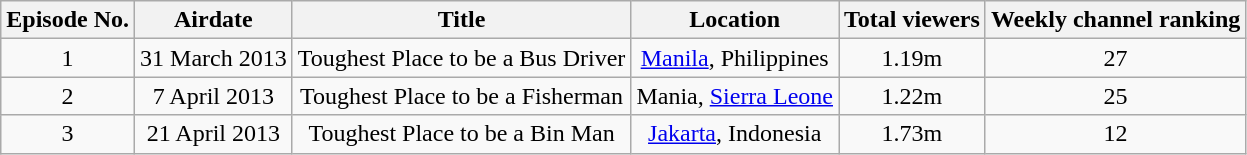<table class="wikitable" style="text-align:center;">
<tr>
<th>Episode No.</th>
<th>Airdate</th>
<th>Title</th>
<th>Location</th>
<th>Total viewers</th>
<th>Weekly channel ranking</th>
</tr>
<tr>
<td>1</td>
<td>31 March 2013</td>
<td>Toughest Place to be a Bus Driver</td>
<td><a href='#'>Manila</a>, Philippines</td>
<td>1.19m</td>
<td>27</td>
</tr>
<tr>
<td>2</td>
<td>7 April 2013</td>
<td>Toughest Place to be a Fisherman</td>
<td>Mania, <a href='#'>Sierra Leone</a></td>
<td>1.22m</td>
<td>25</td>
</tr>
<tr>
<td>3</td>
<td>21 April 2013</td>
<td>Toughest Place to be a Bin Man</td>
<td><a href='#'>Jakarta</a>, Indonesia</td>
<td>1.73m</td>
<td>12</td>
</tr>
</table>
